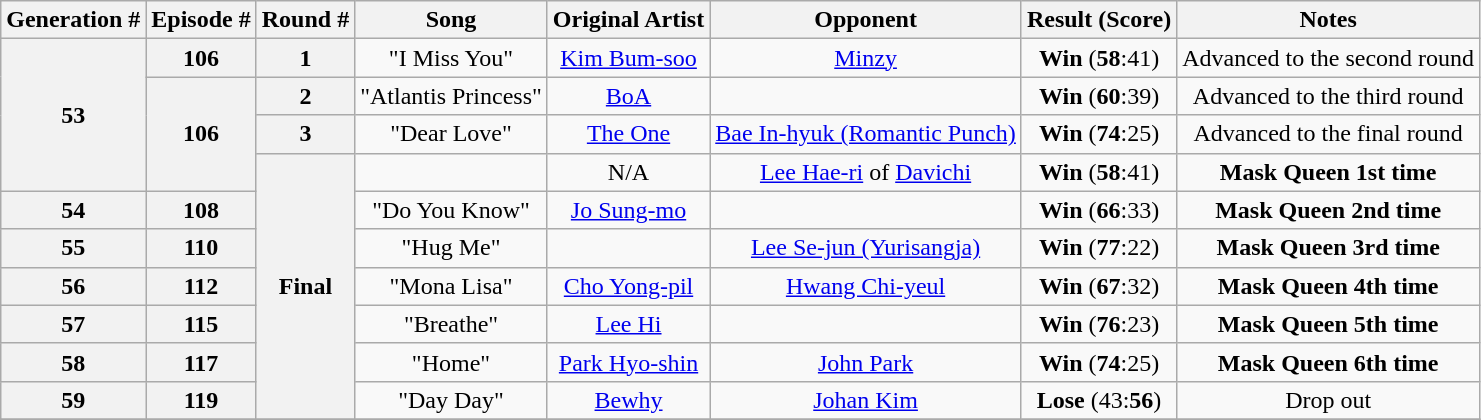<table class="wikitable" style="text-align:center;">
<tr>
<th>Generation #</th>
<th>Episode #</th>
<th>Round #</th>
<th>Song</th>
<th>Original Artist</th>
<th>Opponent</th>
<th>Result (Score)</th>
<th>Notes</th>
</tr>
<tr>
<th rowspan=4>53</th>
<th>106</th>
<th>1</th>
<td>"I Miss You" </td>
<td><a href='#'>Kim Bum-soo</a></td>
<td><a href='#'>Minzy</a></td>
<td><strong>Win</strong> (<strong>58</strong>:41)</td>
<td>Advanced to the second round</td>
</tr>
<tr>
<th rowspan=3>106</th>
<th>2</th>
<td>"Atlantis Princess" </td>
<td><a href='#'>BoA</a></td>
<td></td>
<td><strong>Win</strong> (<strong>60</strong>:39)</td>
<td>Advanced to the third round</td>
</tr>
<tr>
<th>3</th>
<td>"Dear Love" </td>
<td><a href='#'>The One</a></td>
<td><a href='#'>Bae In-hyuk (Romantic Punch)</a></td>
<td><strong>Win</strong> (<strong>74</strong>:25)</td>
<td>Advanced to the final round</td>
</tr>
<tr>
<th rowspan=7>Final</th>
<td></td>
<td>N/A</td>
<td><a href='#'>Lee Hae-ri</a> of <a href='#'>Davichi</a></td>
<td><strong>Win</strong> (<strong>58</strong>:41)</td>
<td><strong>Mask Queen 1st time</strong></td>
</tr>
<tr>
<th>54</th>
<th>108</th>
<td>"Do You Know" </td>
<td><a href='#'>Jo Sung-mo</a></td>
<td></td>
<td><strong>Win</strong> (<strong>66</strong>:33)</td>
<td><strong>Mask Queen 2nd time</strong></td>
</tr>
<tr>
<th>55</th>
<th>110</th>
<td>"Hug Me" </td>
<td></td>
<td><a href='#'>Lee Se-jun (Yurisangja)</a></td>
<td><strong>Win</strong> (<strong>77</strong>:22)</td>
<td><strong>Mask Queen 3rd time</strong></td>
</tr>
<tr>
<th>56</th>
<th>112</th>
<td>"Mona Lisa" </td>
<td><a href='#'>Cho Yong-pil</a></td>
<td><a href='#'>Hwang Chi-yeul</a></td>
<td><strong>Win</strong> (<strong>67</strong>:32)</td>
<td><strong>Mask Queen 4th time</strong></td>
</tr>
<tr>
<th>57</th>
<th>115</th>
<td>"Breathe" </td>
<td><a href='#'>Lee Hi</a></td>
<td></td>
<td><strong>Win</strong> (<strong>76</strong>:23)</td>
<td><strong>Mask Queen 5th time</strong></td>
</tr>
<tr>
<th>58</th>
<th>117</th>
<td>"Home"</td>
<td><a href='#'>Park Hyo-shin</a></td>
<td><a href='#'>John Park</a></td>
<td><strong>Win</strong> (<strong>74</strong>:25)</td>
<td><strong>Mask Queen 6th time</strong></td>
</tr>
<tr>
<th>59</th>
<th>119</th>
<td>"Day Day"</td>
<td><a href='#'>Bewhy</a></td>
<td><a href='#'>Johan Kim</a></td>
<td><strong>Lose</strong> (43:<strong>56</strong>)</td>
<td>Drop out</td>
</tr>
<tr>
</tr>
</table>
